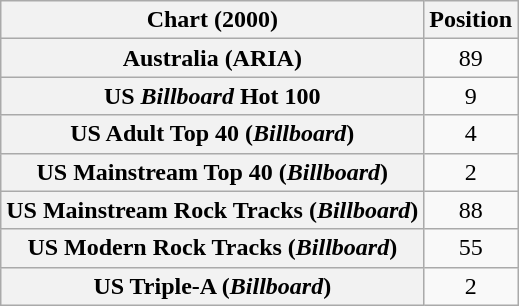<table class="wikitable sortable plainrowheaders" style="text-align:center">
<tr>
<th scope="col">Chart (2000)</th>
<th scope="col">Position</th>
</tr>
<tr>
<th scope="row">Australia (ARIA)</th>
<td>89</td>
</tr>
<tr>
<th scope="row">US <em>Billboard</em> Hot 100</th>
<td>9</td>
</tr>
<tr>
<th scope="row">US Adult Top 40 (<em>Billboard</em>)</th>
<td>4</td>
</tr>
<tr>
<th scope="row">US Mainstream Top 40 (<em>Billboard</em>)</th>
<td>2</td>
</tr>
<tr>
<th scope="row">US Mainstream Rock Tracks (<em>Billboard</em>)</th>
<td>88</td>
</tr>
<tr>
<th scope="row">US Modern Rock Tracks (<em>Billboard</em>)</th>
<td>55</td>
</tr>
<tr>
<th scope="row">US Triple-A (<em>Billboard</em>)</th>
<td>2</td>
</tr>
</table>
